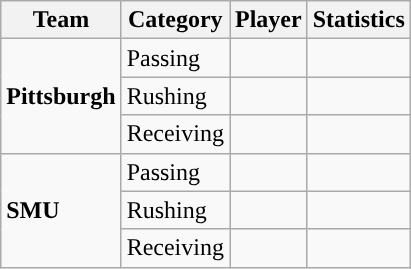<table class="wikitable" style="float: right;">
<tr>
<th>Team</th>
<th>Category</th>
<th>Player</th>
<th>Statistics</th>
</tr>
<tr>
<td rowspan=3><strong>Pittsburgh</strong></td>
<td>Passing</td>
<td></td>
<td></td>
</tr>
<tr>
<td>Rushing</td>
<td></td>
<td></td>
</tr>
<tr>
<td>Receiving</td>
<td></td>
<td></td>
</tr>
<tr>
<td rowspan=3><strong>SMU</strong></td>
<td>Passing</td>
<td></td>
<td></td>
</tr>
<tr>
<td>Rushing</td>
<td></td>
<td></td>
</tr>
<tr>
<td>Receiving</td>
<td></td>
<td></td>
</tr>
</table>
